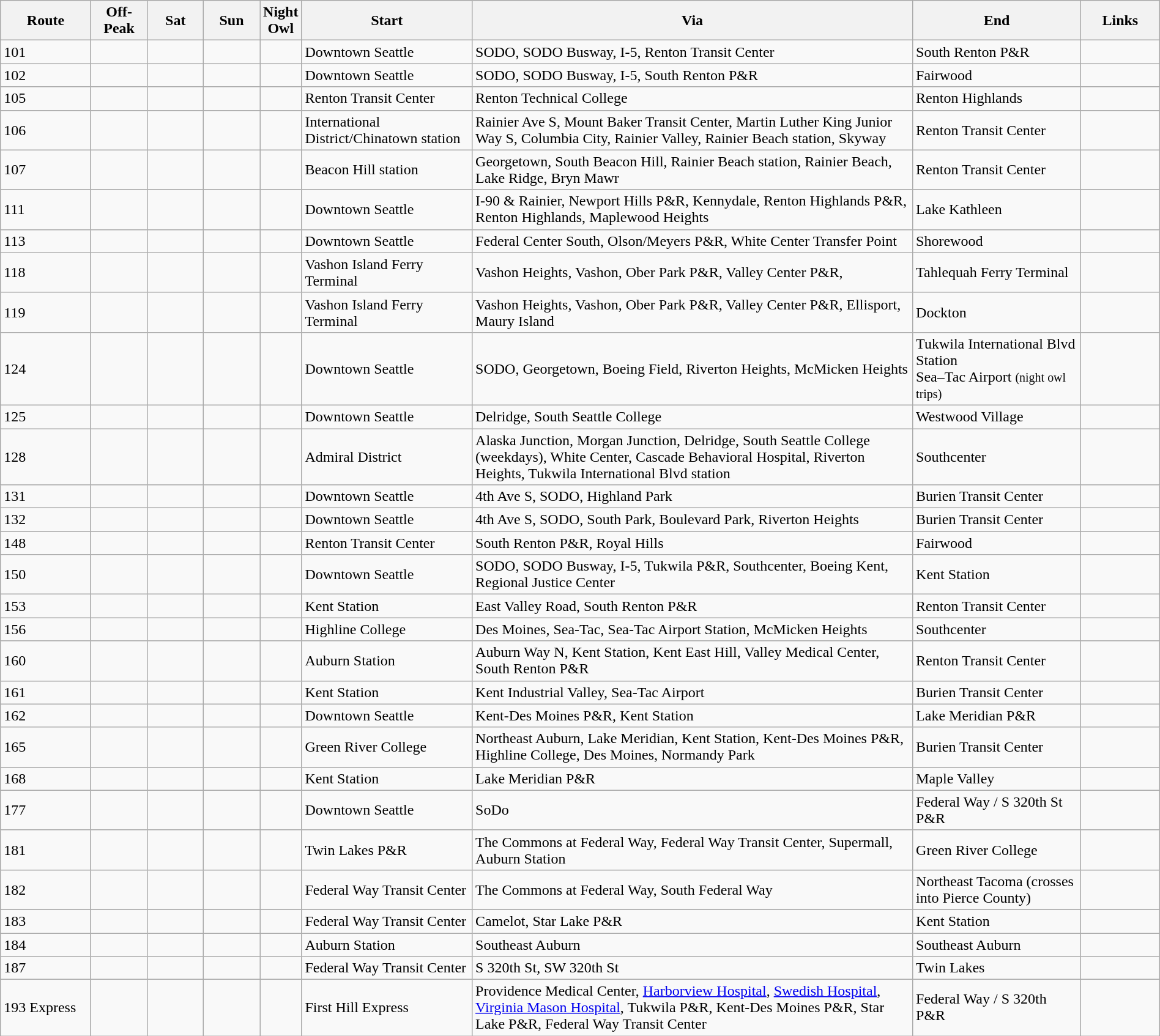<table class="sortable wikitable" width=100%>
<tr>
<th width=8%><strong>Route</strong></th>
<th width=5%><strong>Off-Peak</strong></th>
<th width=5%><strong>Sat</strong></th>
<th width=5%><strong>Sun</strong></th>
<th>Night Owl</th>
<th width=15%><strong>Start</strong></th>
<th width=40%><strong>Via</strong></th>
<th width=15%><strong>End</strong></th>
<th width=7%><strong>Links</strong></th>
</tr>
<tr>
<td>101</td>
<td></td>
<td></td>
<td></td>
<td></td>
<td>Downtown Seattle</td>
<td>SODO, SODO Busway, I-5, Renton Transit Center</td>
<td>South Renton P&R</td>
<td><br></td>
</tr>
<tr>
<td>102</td>
<td></td>
<td></td>
<td></td>
<td></td>
<td>Downtown Seattle</td>
<td>SODO, SODO Busway, I-5, South Renton P&R</td>
<td>Fairwood</td>
<td><br></td>
</tr>
<tr>
<td>105</td>
<td></td>
<td></td>
<td></td>
<td></td>
<td>Renton Transit Center</td>
<td>Renton Technical College</td>
<td>Renton Highlands</td>
<td><br></td>
</tr>
<tr>
<td>106</td>
<td></td>
<td></td>
<td></td>
<td></td>
<td>International District/Chinatown station</td>
<td>Rainier Ave S, Mount Baker Transit Center, Martin Luther King Junior Way S, Columbia City, Rainier Valley, Rainier Beach station, Skyway</td>
<td>Renton Transit Center</td>
<td><br></td>
</tr>
<tr>
<td>107</td>
<td></td>
<td></td>
<td></td>
<td></td>
<td>Beacon Hill station</td>
<td>Georgetown, South Beacon Hill, Rainier Beach station, Rainier Beach, Lake Ridge, Bryn Mawr</td>
<td>Renton Transit Center</td>
<td><br></td>
</tr>
<tr>
<td>111</td>
<td></td>
<td></td>
<td></td>
<td></td>
<td>Downtown Seattle</td>
<td>I-90 & Rainier, Newport Hills P&R, Kennydale, Renton Highlands P&R, Renton Highlands, Maplewood Heights</td>
<td>Lake Kathleen</td>
<td><br></td>
</tr>
<tr>
<td>113</td>
<td></td>
<td></td>
<td></td>
<td></td>
<td>Downtown Seattle</td>
<td>Federal Center South, Olson/Meyers P&R, White Center Transfer Point</td>
<td>Shorewood</td>
<td><br></td>
</tr>
<tr>
<td>118</td>
<td></td>
<td></td>
<td></td>
<td></td>
<td>Vashon Island Ferry Terminal</td>
<td>Vashon Heights, Vashon, Ober Park P&R, Valley Center P&R,</td>
<td>Tahlequah Ferry Terminal</td>
<td><br></td>
</tr>
<tr>
<td>119</td>
<td></td>
<td></td>
<td></td>
<td></td>
<td>Vashon Island Ferry Terminal</td>
<td>Vashon Heights, Vashon, Ober Park P&R, Valley Center P&R, Ellisport, Maury Island</td>
<td>Dockton</td>
<td><br></td>
</tr>
<tr>
<td>124</td>
<td></td>
<td></td>
<td></td>
<td></td>
<td>Downtown Seattle</td>
<td>SODO, Georgetown, Boeing Field, Riverton Heights, McMicken Heights</td>
<td>Tukwila International Blvd Station<br>Sea–Tac Airport <small>(night owl trips)</small></td>
<td><br></td>
</tr>
<tr>
<td>125</td>
<td></td>
<td></td>
<td></td>
<td></td>
<td>Downtown Seattle</td>
<td>Delridge, South Seattle College</td>
<td>Westwood Village</td>
<td><br></td>
</tr>
<tr>
<td>128</td>
<td></td>
<td></td>
<td></td>
<td></td>
<td>Admiral District</td>
<td>Alaska Junction, Morgan Junction, Delridge, South Seattle College (weekdays), White Center, Cascade Behavioral Hospital, Riverton Heights, Tukwila International Blvd station</td>
<td>Southcenter</td>
<td><br></td>
</tr>
<tr>
<td>131</td>
<td></td>
<td></td>
<td></td>
<td></td>
<td>Downtown Seattle</td>
<td>4th Ave S, SODO, Highland Park</td>
<td>Burien Transit Center</td>
<td><br></td>
</tr>
<tr>
<td>132</td>
<td></td>
<td></td>
<td></td>
<td></td>
<td>Downtown Seattle</td>
<td>4th Ave S, SODO, South Park, Boulevard Park, Riverton Heights</td>
<td>Burien Transit Center</td>
<td><br></td>
</tr>
<tr>
<td>148</td>
<td></td>
<td></td>
<td></td>
<td></td>
<td>Renton Transit Center</td>
<td>South Renton P&R, Royal Hills</td>
<td>Fairwood</td>
<td><br></td>
</tr>
<tr>
<td>150</td>
<td></td>
<td></td>
<td></td>
<td></td>
<td>Downtown Seattle</td>
<td>SODO, SODO Busway, I-5, Tukwila P&R, Southcenter, Boeing Kent, Regional Justice Center</td>
<td>Kent Station</td>
<td><br></td>
</tr>
<tr>
<td>153</td>
<td></td>
<td></td>
<td></td>
<td></td>
<td>Kent Station</td>
<td>East Valley Road, South Renton P&R</td>
<td>Renton Transit Center</td>
<td><br></td>
</tr>
<tr>
<td>156</td>
<td></td>
<td></td>
<td></td>
<td></td>
<td>Highline College</td>
<td>Des Moines, Sea-Tac, Sea-Tac Airport Station, McMicken Heights</td>
<td>Southcenter</td>
<td><br></td>
</tr>
<tr>
<td>160</td>
<td></td>
<td></td>
<td></td>
<td></td>
<td>Auburn Station</td>
<td>Auburn Way N, Kent Station, Kent East Hill, Valley Medical Center, South Renton P&R</td>
<td>Renton Transit Center</td>
<td><br></td>
</tr>
<tr>
<td>161</td>
<td></td>
<td></td>
<td></td>
<td></td>
<td>Kent Station</td>
<td>Kent Industrial Valley, Sea-Tac Airport</td>
<td>Burien Transit Center</td>
<td><br></td>
</tr>
<tr>
<td>162</td>
<td></td>
<td></td>
<td></td>
<td></td>
<td>Downtown Seattle</td>
<td>Kent-Des Moines P&R, Kent Station</td>
<td>Lake Meridian P&R</td>
<td><br></td>
</tr>
<tr>
<td>165</td>
<td></td>
<td></td>
<td></td>
<td></td>
<td>Green River College</td>
<td>Northeast Auburn, Lake Meridian, Kent Station, Kent-Des Moines P&R, Highline College, Des Moines, Normandy Park</td>
<td>Burien Transit Center</td>
<td><br></td>
</tr>
<tr>
<td>168</td>
<td></td>
<td></td>
<td></td>
<td></td>
<td>Kent Station</td>
<td>Lake Meridian P&R</td>
<td>Maple Valley</td>
<td><br></td>
</tr>
<tr>
<td>177</td>
<td></td>
<td></td>
<td></td>
<td></td>
<td>Downtown Seattle</td>
<td>SoDo</td>
<td>Federal Way / S 320th St P&R</td>
<td><br></td>
</tr>
<tr>
<td>181</td>
<td></td>
<td></td>
<td></td>
<td></td>
<td>Twin Lakes P&R</td>
<td>The Commons at Federal Way, Federal Way Transit Center, Supermall, Auburn Station</td>
<td>Green River College</td>
<td><br></td>
</tr>
<tr>
<td>182</td>
<td></td>
<td></td>
<td></td>
<td></td>
<td>Federal Way Transit Center</td>
<td>The Commons at Federal Way, South Federal Way</td>
<td>Northeast Tacoma (crosses into Pierce County)</td>
<td><br></td>
</tr>
<tr>
<td>183</td>
<td></td>
<td></td>
<td></td>
<td></td>
<td>Federal Way Transit Center</td>
<td>Camelot, Star Lake P&R</td>
<td>Kent Station</td>
<td><br></td>
</tr>
<tr>
<td>184</td>
<td></td>
<td></td>
<td></td>
<td></td>
<td>Auburn Station</td>
<td>Southeast Auburn</td>
<td>Southeast Auburn</td>
<td><br></td>
</tr>
<tr>
<td>187</td>
<td></td>
<td></td>
<td></td>
<td></td>
<td>Federal Way Transit Center</td>
<td>S 320th St, SW 320th St</td>
<td>Twin Lakes</td>
<td><br></td>
</tr>
<tr>
<td>193 Express</td>
<td></td>
<td></td>
<td></td>
<td></td>
<td>First Hill Express</td>
<td>Providence Medical Center, <a href='#'>Harborview Hospital</a>, <a href='#'>Swedish Hospital</a>, <a href='#'>Virginia Mason Hospital</a>, Tukwila P&R, Kent-Des Moines P&R, Star Lake P&R, Federal Way Transit Center</td>
<td>Federal Way / S 320th P&R</td>
<td><br></td>
</tr>
</table>
